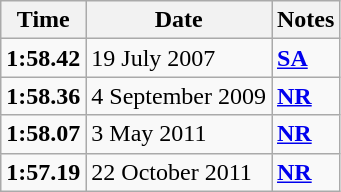<table class="wikitable">
<tr>
<th>Time</th>
<th>Date</th>
<th>Notes</th>
</tr>
<tr>
<td><strong>1:58.42</strong></td>
<td>19 July 2007</td>
<td><strong><a href='#'>SA</a></strong></td>
</tr>
<tr>
<td><strong>1:58.36</strong></td>
<td>4 September 2009</td>
<td><strong><a href='#'>NR</a></strong></td>
</tr>
<tr>
<td><strong>1:58.07</strong></td>
<td>3 May 2011</td>
<td><strong><a href='#'>NR</a></strong></td>
</tr>
<tr>
<td><strong>1:57.19</strong></td>
<td>22 October 2011</td>
<td><strong><a href='#'>NR</a></strong></td>
</tr>
</table>
